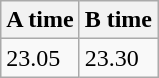<table class="wikitable" border="1" align="upright">
<tr>
<th>A time</th>
<th>B time</th>
</tr>
<tr>
<td>23.05</td>
<td>23.30</td>
</tr>
</table>
